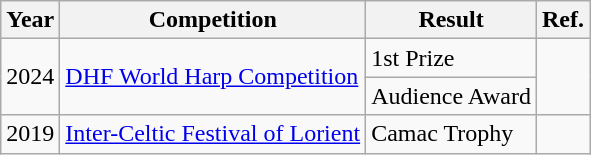<table class=wikitable>
<tr>
<th>Year</th>
<th>Competition</th>
<th>Result</th>
<th>Ref.</th>
</tr>
<tr>
<td rowspan="2">2024</td>
<td rowspan="2"><a href='#'>DHF World Harp Competition</a></td>
<td>1st Prize</td>
<td rowspan="2"></td>
</tr>
<tr>
<td>Audience Award</td>
</tr>
<tr>
<td>2019</td>
<td><a href='#'>Inter-Celtic Festival of Lorient</a></td>
<td>Camac Trophy</td>
<td></td>
</tr>
</table>
